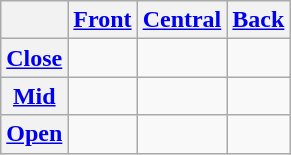<table class="wikitable" style="text-align: center;">
<tr>
<th></th>
<th><a href='#'>Front</a></th>
<th><a href='#'>Central</a></th>
<th><a href='#'>Back</a></th>
</tr>
<tr>
<th><a href='#'>Close</a></th>
<td></td>
<td></td>
<td></td>
</tr>
<tr>
<th><a href='#'>Mid</a></th>
<td></td>
<td></td>
<td></td>
</tr>
<tr>
<th><a href='#'>Open</a></th>
<td></td>
<td></td>
<td></td>
</tr>
</table>
